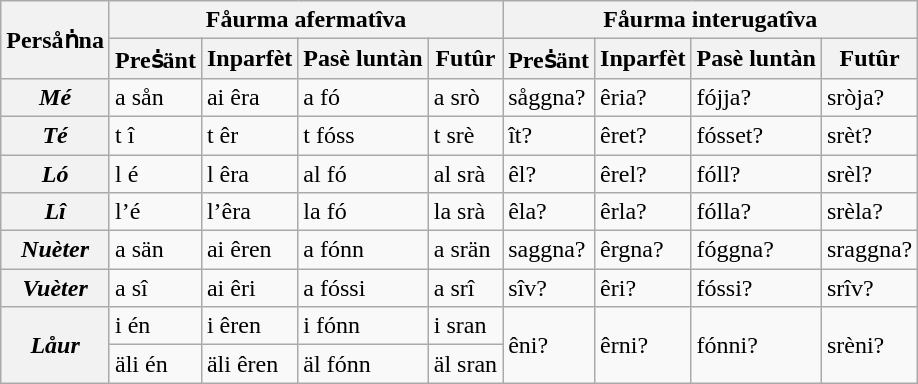<table class="wikitable">
<tr>
<th rowspan="2">Persåṅna</th>
<th colspan="4">Fåurma afermatîva</th>
<th colspan="4">Fåurma interugatîva</th>
</tr>
<tr>
<th>Preṡänt</th>
<th>Inparfèt</th>
<th>Pasè luntàn</th>
<th>Futûr</th>
<th>Preṡänt</th>
<th>Inparfèt</th>
<th>Pasè luntàn</th>
<th>Futûr</th>
</tr>
<tr>
<th><em>Mé</em></th>
<td>a sån</td>
<td>ai êra</td>
<td>a fó</td>
<td>a srò</td>
<td>såggna?</td>
<td>êria?</td>
<td>fójja?</td>
<td>sròja?</td>
</tr>
<tr>
<th><em>Té</em></th>
<td>t î</td>
<td>t êr</td>
<td>t fóss</td>
<td>t srè</td>
<td>ît?</td>
<td>êret?</td>
<td>fósset?</td>
<td>srèt?</td>
</tr>
<tr>
<th><em>Ló</em></th>
<td>l é</td>
<td>l êra</td>
<td>al fó</td>
<td>al srà</td>
<td>êl?</td>
<td>êrel?</td>
<td>fóll?</td>
<td>srèl?</td>
</tr>
<tr>
<th><em>Lî</em></th>
<td>l’é</td>
<td>l’êra</td>
<td>la fó</td>
<td>la srà</td>
<td>êla?</td>
<td>êrla?</td>
<td>fólla?</td>
<td>srèla?</td>
</tr>
<tr>
<th><em>Nuèter</em></th>
<td>a sän</td>
<td>ai êren</td>
<td>a fónn</td>
<td>a srän</td>
<td>saggna?</td>
<td>êrgna?</td>
<td>fóggna?</td>
<td>sraggna?</td>
</tr>
<tr>
<th><em>Vuèter</em></th>
<td>a sî</td>
<td>ai êri</td>
<td>a fóssi</td>
<td>a srî</td>
<td>sîv?</td>
<td>êri?</td>
<td>fóssi?</td>
<td>srîv?</td>
</tr>
<tr>
<th rowspan="2"><em>Låur</em></th>
<td>i én</td>
<td>i êren</td>
<td>i fónn</td>
<td>i sran</td>
<td rowspan="2">êni?</td>
<td rowspan="2">êrni?</td>
<td rowspan="2">fónni?</td>
<td rowspan="2">srèni?</td>
</tr>
<tr>
<td>äli én</td>
<td>äli êren</td>
<td>äl fónn</td>
<td>äl sran</td>
</tr>
</table>
